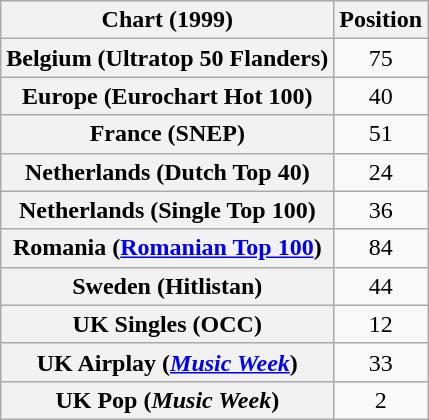<table class="wikitable sortable plainrowheaders" style="text-align:center">
<tr>
<th>Chart (1999)</th>
<th>Position</th>
</tr>
<tr>
<th scope="row">Belgium (Ultratop 50 Flanders)</th>
<td>75</td>
</tr>
<tr>
<th scope="row">Europe (Eurochart Hot 100)</th>
<td>40</td>
</tr>
<tr>
<th scope="row">France (SNEP)</th>
<td>51</td>
</tr>
<tr>
<th scope="row">Netherlands (Dutch Top 40)</th>
<td>24</td>
</tr>
<tr>
<th scope="row">Netherlands (Single Top 100)</th>
<td>36</td>
</tr>
<tr>
<th scope="row">Romania (<a href='#'>Romanian Top 100</a>)</th>
<td>84</td>
</tr>
<tr>
<th scope="row">Sweden (Hitlistan)</th>
<td>44</td>
</tr>
<tr>
<th scope="row">UK Singles (OCC)</th>
<td>12</td>
</tr>
<tr>
<th scope="row">UK Airplay (<em><a href='#'>Music Week</a></em>)</th>
<td>33</td>
</tr>
<tr>
<th scope="row">UK Pop (<em>Music Week</em>)</th>
<td>2</td>
</tr>
</table>
